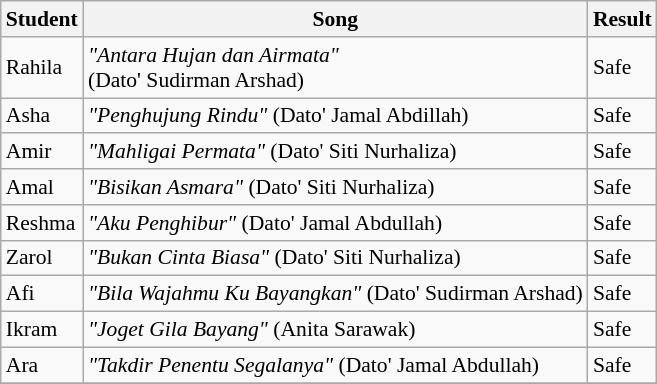<table class="wikitable" style="font-size:90%;">
<tr>
<th>Student</th>
<th>Song</th>
<th>Result</th>
</tr>
<tr>
<td>Rahila</td>
<td><em>"Antara Hujan dan Airmata"</em> <br> (Dato' Sudirman Arshad)</td>
<td>Safe</td>
</tr>
<tr>
<td>Asha</td>
<td><em>"Penghujung Rindu"</em> (Dato' Jamal Abdillah)</td>
<td>Safe</td>
</tr>
<tr>
<td>Amir</td>
<td><em>"Mahligai Permata"</em> (Dato' Siti Nurhaliza)</td>
<td>Safe</td>
</tr>
<tr>
<td>Amal</td>
<td><em>"Bisikan Asmara"</em> (Dato' Siti Nurhaliza)</td>
<td>Safe</td>
</tr>
<tr>
<td>Reshma</td>
<td><em>"Aku Penghibur"</em> (Dato' Jamal Abdullah)</td>
<td>Safe</td>
</tr>
<tr>
<td>Zarol</td>
<td><em>"Bukan Cinta Biasa"</em> (Dato' Siti Nurhaliza)</td>
<td>Safe</td>
</tr>
<tr>
<td>Afi</td>
<td><em>"Bila Wajahmu Ku Bayangkan"</em> (Dato' Sudirman Arshad)</td>
<td>Safe</td>
</tr>
<tr>
<td>Ikram</td>
<td><em>"Joget Gila Bayang"</em> (Anita Sarawak)</td>
<td>Safe</td>
</tr>
<tr>
<td>Ara</td>
<td><em>"Takdir Penentu Segalanya"</em> (Dato' Jamal Abdullah)</td>
<td>Safe</td>
</tr>
<tr>
</tr>
</table>
